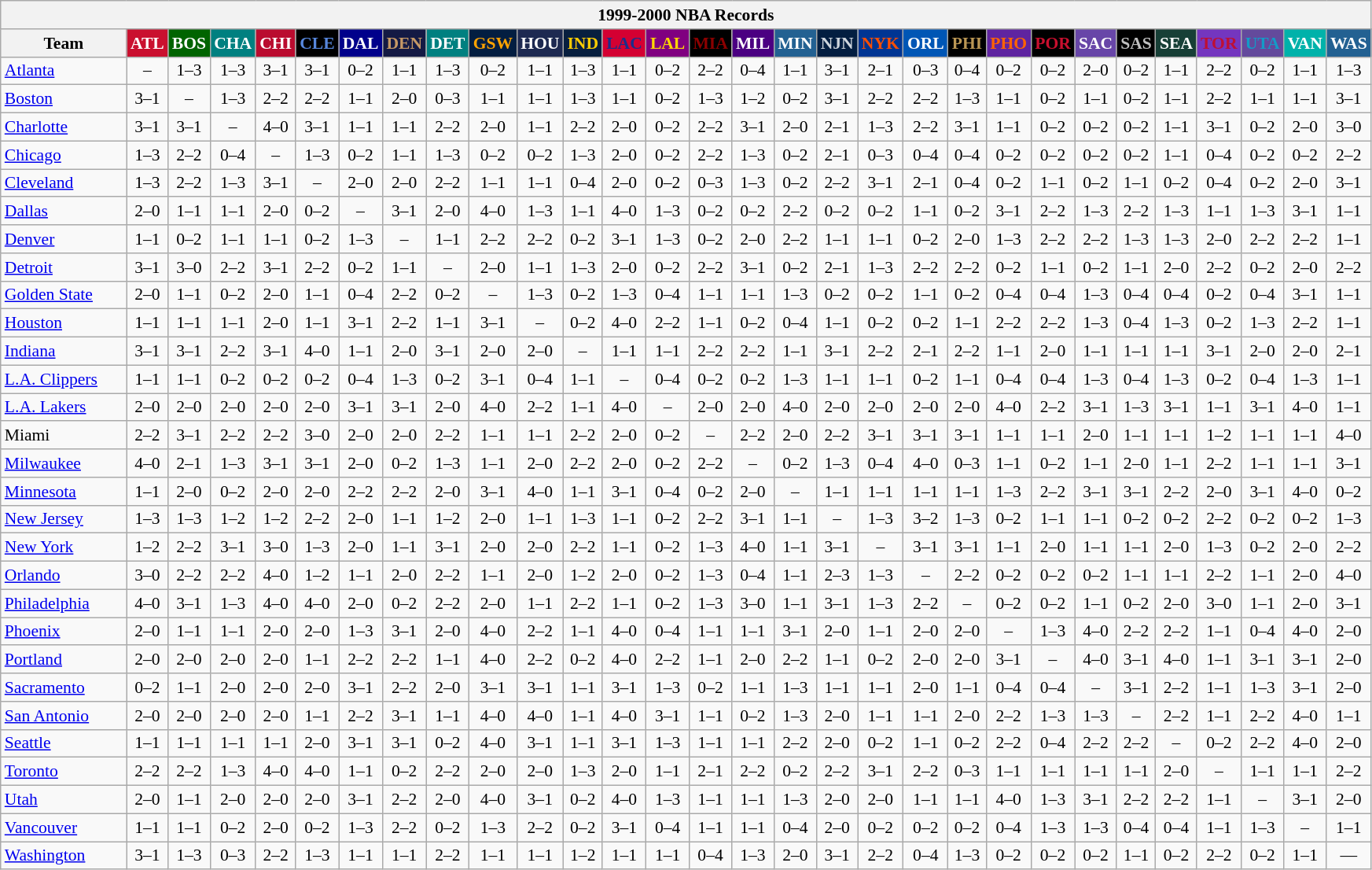<table class="wikitable" style="font-size:90%; text-align:center;">
<tr>
<th colspan=30>1999-2000 NBA Records</th>
</tr>
<tr>
<th width=100>Team</th>
<th style="background:#CA102F;color:#FFFFFF;width=35">ATL</th>
<th style="background:#006400;color:#FFFFFF;width=35">BOS</th>
<th style="background:#008080;color:#FFFFFF;width=35">CHA</th>
<th style="background:#BA0C2F;color:#FFFFFF;width=35">CHI</th>
<th style="background:#000000;color:#5787DC;width=35">CLE</th>
<th style="background:#00008B;color:#FFFFFF;width=35">DAL</th>
<th style="background:#141A44;color:#C69966;width=35">DEN</th>
<th style="background:#008080;color:#FFFFFF;width=35">DET</th>
<th style="background:#031E41;color:#FEA302;width=35">GSW</th>
<th style="background:#1D2951;color:#FFFFFF;width=35">HOU</th>
<th style="background:#081F3F;color:#FDCC04;width=35">IND</th>
<th style="background:#D40032;color:#1A2E8B;width=35">LAC</th>
<th style="background:#800080;color:#FFD700;width=35">LAL</th>
<th style="background:#000000;color:#8B0000;width=35">MIA</th>
<th style="background:#4B0082;color:#FFFFFF;width=35">MIL</th>
<th style="background:#236192;color:#FFFFFF;width=35">MIN</th>
<th style="background:#031E41;color:#CED5DD;width=35">NJN</th>
<th style="background:#003593;color:#FF4F03;width=35">NYK</th>
<th style="background:#0056B5;color:#FFFFFF;width=35">ORL</th>
<th style="background:#000000;color:#BB9754;width=35">PHI</th>
<th style="background:#5F24A0;color:#FF6303;width=35">PHO</th>
<th style="background:#000000;color:#C90F2E;width=35">POR</th>
<th style="background:#6846A8;color:#FFFFFF;width=35">SAC</th>
<th style="background:#000000;color:#C0C0C0;width=35">SAS</th>
<th style="background:#173F36;color:#FFFFFF;width=35">SEA</th>
<th style="background:#7436BF;color:#BE0F34;width=35">TOR</th>
<th style="background:#644A9C;color:#149BC7;width=35">UTA</th>
<th style="background:#00B2AA;color:#FFFFFF;width=35">VAN</th>
<th style="background:#236192;color:#FFFFFF;width=35">WAS</th>
</tr>
<tr>
<td style="text-align:left;"><a href='#'>Atlanta</a></td>
<td>–</td>
<td>1–3</td>
<td>1–3</td>
<td>3–1</td>
<td>3–1</td>
<td>0–2</td>
<td>1–1</td>
<td>1–3</td>
<td>0–2</td>
<td>1–1</td>
<td>1–3</td>
<td>1–1</td>
<td>0–2</td>
<td>2–2</td>
<td>0–4</td>
<td>1–1</td>
<td>3–1</td>
<td>2–1</td>
<td>0–3</td>
<td>0–4</td>
<td>0–2</td>
<td>0–2</td>
<td>2–0</td>
<td>0–2</td>
<td>1–1</td>
<td>2–2</td>
<td>0–2</td>
<td>1–1</td>
<td>1–3</td>
</tr>
<tr>
<td style="text-align:left;"><a href='#'>Boston</a></td>
<td>3–1</td>
<td>–</td>
<td>1–3</td>
<td>2–2</td>
<td>2–2</td>
<td>1–1</td>
<td>2–0</td>
<td>0–3</td>
<td>1–1</td>
<td>1–1</td>
<td>1–3</td>
<td>1–1</td>
<td>0–2</td>
<td>1–3</td>
<td>1–2</td>
<td>0–2</td>
<td>3–1</td>
<td>2–2</td>
<td>2–2</td>
<td>1–3</td>
<td>1–1</td>
<td>0–2</td>
<td>1–1</td>
<td>0–2</td>
<td>1–1</td>
<td>2–2</td>
<td>1–1</td>
<td>1–1</td>
<td>3–1</td>
</tr>
<tr>
<td style="text-align:left;"><a href='#'>Charlotte</a></td>
<td>3–1</td>
<td>3–1</td>
<td>–</td>
<td>4–0</td>
<td>3–1</td>
<td>1–1</td>
<td>1–1</td>
<td>2–2</td>
<td>2–0</td>
<td>1–1</td>
<td>2–2</td>
<td>2–0</td>
<td>0–2</td>
<td>2–2</td>
<td>3–1</td>
<td>2–0</td>
<td>2–1</td>
<td>1–3</td>
<td>2–2</td>
<td>3–1</td>
<td>1–1</td>
<td>0–2</td>
<td>0–2</td>
<td>0–2</td>
<td>1–1</td>
<td>3–1</td>
<td>0–2</td>
<td>2–0</td>
<td>3–0</td>
</tr>
<tr>
<td style="text-align:left;"><a href='#'>Chicago</a></td>
<td>1–3</td>
<td>2–2</td>
<td>0–4</td>
<td>–</td>
<td>1–3</td>
<td>0–2</td>
<td>1–1</td>
<td>1–3</td>
<td>0–2</td>
<td>0–2</td>
<td>1–3</td>
<td>2–0</td>
<td>0–2</td>
<td>2–2</td>
<td>1–3</td>
<td>0–2</td>
<td>2–1</td>
<td>0–3</td>
<td>0–4</td>
<td>0–4</td>
<td>0–2</td>
<td>0–2</td>
<td>0–2</td>
<td>0–2</td>
<td>1–1</td>
<td>0–4</td>
<td>0–2</td>
<td>0–2</td>
<td>2–2</td>
</tr>
<tr>
<td style="text-align:left;"><a href='#'>Cleveland</a></td>
<td>1–3</td>
<td>2–2</td>
<td>1–3</td>
<td>3–1</td>
<td>–</td>
<td>2–0</td>
<td>2–0</td>
<td>2–2</td>
<td>1–1</td>
<td>1–1</td>
<td>0–4</td>
<td>2–0</td>
<td>0–2</td>
<td>0–3</td>
<td>1–3</td>
<td>0–2</td>
<td>2–2</td>
<td>3–1</td>
<td>2–1</td>
<td>0–4</td>
<td>0–2</td>
<td>1–1</td>
<td>0–2</td>
<td>1–1</td>
<td>0–2</td>
<td>0–4</td>
<td>0–2</td>
<td>2–0</td>
<td>3–1</td>
</tr>
<tr>
<td style="text-align:left;"><a href='#'>Dallas</a></td>
<td>2–0</td>
<td>1–1</td>
<td>1–1</td>
<td>2–0</td>
<td>0–2</td>
<td>–</td>
<td>3–1</td>
<td>2–0</td>
<td>4–0</td>
<td>1–3</td>
<td>1–1</td>
<td>4–0</td>
<td>1–3</td>
<td>0–2</td>
<td>0–2</td>
<td>2–2</td>
<td>0–2</td>
<td>0–2</td>
<td>1–1</td>
<td>0–2</td>
<td>3–1</td>
<td>2–2</td>
<td>1–3</td>
<td>2–2</td>
<td>1–3</td>
<td>1–1</td>
<td>1–3</td>
<td>3–1</td>
<td>1–1</td>
</tr>
<tr>
<td style="text-align:left;"><a href='#'>Denver</a></td>
<td>1–1</td>
<td>0–2</td>
<td>1–1</td>
<td>1–1</td>
<td>0–2</td>
<td>1–3</td>
<td>–</td>
<td>1–1</td>
<td>2–2</td>
<td>2–2</td>
<td>0–2</td>
<td>3–1</td>
<td>1–3</td>
<td>0–2</td>
<td>2–0</td>
<td>2–2</td>
<td>1–1</td>
<td>1–1</td>
<td>0–2</td>
<td>2–0</td>
<td>1–3</td>
<td>2–2</td>
<td>2–2</td>
<td>1–3</td>
<td>1–3</td>
<td>2–0</td>
<td>2–2</td>
<td>2–2</td>
<td>1–1</td>
</tr>
<tr>
<td style="text-align:left;"><a href='#'>Detroit</a></td>
<td>3–1</td>
<td>3–0</td>
<td>2–2</td>
<td>3–1</td>
<td>2–2</td>
<td>0–2</td>
<td>1–1</td>
<td>–</td>
<td>2–0</td>
<td>1–1</td>
<td>1–3</td>
<td>2–0</td>
<td>0–2</td>
<td>2–2</td>
<td>3–1</td>
<td>0–2</td>
<td>2–1</td>
<td>1–3</td>
<td>2–2</td>
<td>2–2</td>
<td>0–2</td>
<td>1–1</td>
<td>0–2</td>
<td>1–1</td>
<td>2–0</td>
<td>2–2</td>
<td>0–2</td>
<td>2–0</td>
<td>2–2</td>
</tr>
<tr>
<td style="text-align:left;"><a href='#'>Golden State</a></td>
<td>2–0</td>
<td>1–1</td>
<td>0–2</td>
<td>2–0</td>
<td>1–1</td>
<td>0–4</td>
<td>2–2</td>
<td>0–2</td>
<td>–</td>
<td>1–3</td>
<td>0–2</td>
<td>1–3</td>
<td>0–4</td>
<td>1–1</td>
<td>1–1</td>
<td>1–3</td>
<td>0–2</td>
<td>0–2</td>
<td>1–1</td>
<td>0–2</td>
<td>0–4</td>
<td>0–4</td>
<td>1–3</td>
<td>0–4</td>
<td>0–4</td>
<td>0–2</td>
<td>0–4</td>
<td>3–1</td>
<td>1–1</td>
</tr>
<tr>
<td style="text-align:left;"><a href='#'>Houston</a></td>
<td>1–1</td>
<td>1–1</td>
<td>1–1</td>
<td>2–0</td>
<td>1–1</td>
<td>3–1</td>
<td>2–2</td>
<td>1–1</td>
<td>3–1</td>
<td>–</td>
<td>0–2</td>
<td>4–0</td>
<td>2–2</td>
<td>1–1</td>
<td>0–2</td>
<td>0–4</td>
<td>1–1</td>
<td>0–2</td>
<td>0–2</td>
<td>1–1</td>
<td>2–2</td>
<td>2–2</td>
<td>1–3</td>
<td>0–4</td>
<td>1–3</td>
<td>0–2</td>
<td>1–3</td>
<td>2–2</td>
<td>1–1</td>
</tr>
<tr>
<td style="text-align:left;"><a href='#'>Indiana</a></td>
<td>3–1</td>
<td>3–1</td>
<td>2–2</td>
<td>3–1</td>
<td>4–0</td>
<td>1–1</td>
<td>2–0</td>
<td>3–1</td>
<td>2–0</td>
<td>2–0</td>
<td>–</td>
<td>1–1</td>
<td>1–1</td>
<td>2–2</td>
<td>2–2</td>
<td>1–1</td>
<td>3–1</td>
<td>2–2</td>
<td>2–1</td>
<td>2–2</td>
<td>1–1</td>
<td>2–0</td>
<td>1–1</td>
<td>1–1</td>
<td>1–1</td>
<td>3–1</td>
<td>2–0</td>
<td>2–0</td>
<td>2–1</td>
</tr>
<tr>
<td style="text-align:left;"><a href='#'>L.A. Clippers</a></td>
<td>1–1</td>
<td>1–1</td>
<td>0–2</td>
<td>0–2</td>
<td>0–2</td>
<td>0–4</td>
<td>1–3</td>
<td>0–2</td>
<td>3–1</td>
<td>0–4</td>
<td>1–1</td>
<td>–</td>
<td>0–4</td>
<td>0–2</td>
<td>0–2</td>
<td>1–3</td>
<td>1–1</td>
<td>1–1</td>
<td>0–2</td>
<td>1–1</td>
<td>0–4</td>
<td>0–4</td>
<td>1–3</td>
<td>0–4</td>
<td>1–3</td>
<td>0–2</td>
<td>0–4</td>
<td>1–3</td>
<td>1–1</td>
</tr>
<tr>
<td style="text-align:left;"><a href='#'>L.A. Lakers</a></td>
<td>2–0</td>
<td>2–0</td>
<td>2–0</td>
<td>2–0</td>
<td>2–0</td>
<td>3–1</td>
<td>3–1</td>
<td>2–0</td>
<td>4–0</td>
<td>2–2</td>
<td>1–1</td>
<td>4–0</td>
<td>–</td>
<td>2–0</td>
<td>2–0</td>
<td>4–0</td>
<td>2–0</td>
<td>2–0</td>
<td>2–0</td>
<td>2–0</td>
<td>4–0</td>
<td>2–2</td>
<td>3–1</td>
<td>1–3</td>
<td>3–1</td>
<td>1–1</td>
<td>3–1</td>
<td>4–0</td>
<td>1–1</td>
</tr>
<tr>
<td style="text-align:left;">Miami</td>
<td>2–2</td>
<td>3–1</td>
<td>2–2</td>
<td>2–2</td>
<td>3–0</td>
<td>2–0</td>
<td>2–0</td>
<td>2–2</td>
<td>1–1</td>
<td>1–1</td>
<td>2–2</td>
<td>2–0</td>
<td>0–2</td>
<td>–</td>
<td>2–2</td>
<td>2–0</td>
<td>2–2</td>
<td>3–1</td>
<td>3–1</td>
<td>3–1</td>
<td>1–1</td>
<td>1–1</td>
<td>2–0</td>
<td>1–1</td>
<td>1–1</td>
<td>1–2</td>
<td>1–1</td>
<td>1–1</td>
<td>4–0</td>
</tr>
<tr>
<td style="text-align:left;"><a href='#'>Milwaukee</a></td>
<td>4–0</td>
<td>2–1</td>
<td>1–3</td>
<td>3–1</td>
<td>3–1</td>
<td>2–0</td>
<td>0–2</td>
<td>1–3</td>
<td>1–1</td>
<td>2–0</td>
<td>2–2</td>
<td>2–0</td>
<td>0–2</td>
<td>2–2</td>
<td>–</td>
<td>0–2</td>
<td>1–3</td>
<td>0–4</td>
<td>4–0</td>
<td>0–3</td>
<td>1–1</td>
<td>0–2</td>
<td>1–1</td>
<td>2–0</td>
<td>1–1</td>
<td>2–2</td>
<td>1–1</td>
<td>1–1</td>
<td>3–1</td>
</tr>
<tr>
<td style="text-align:left;"><a href='#'>Minnesota</a></td>
<td>1–1</td>
<td>2–0</td>
<td>0–2</td>
<td>2–0</td>
<td>2–0</td>
<td>2–2</td>
<td>2–2</td>
<td>2–0</td>
<td>3–1</td>
<td>4–0</td>
<td>1–1</td>
<td>3–1</td>
<td>0–4</td>
<td>0–2</td>
<td>2–0</td>
<td>–</td>
<td>1–1</td>
<td>1–1</td>
<td>1–1</td>
<td>1–1</td>
<td>1–3</td>
<td>2–2</td>
<td>3–1</td>
<td>3–1</td>
<td>2–2</td>
<td>2–0</td>
<td>3–1</td>
<td>4–0</td>
<td>0–2</td>
</tr>
<tr>
<td style="text-align:left;"><a href='#'>New Jersey</a></td>
<td>1–3</td>
<td>1–3</td>
<td>1–2</td>
<td>1–2</td>
<td>2–2</td>
<td>2–0</td>
<td>1–1</td>
<td>1–2</td>
<td>2–0</td>
<td>1–1</td>
<td>1–3</td>
<td>1–1</td>
<td>0–2</td>
<td>2–2</td>
<td>3–1</td>
<td>1–1</td>
<td>–</td>
<td>1–3</td>
<td>3–2</td>
<td>1–3</td>
<td>0–2</td>
<td>1–1</td>
<td>1–1</td>
<td>0–2</td>
<td>0–2</td>
<td>2–2</td>
<td>0–2</td>
<td>0–2</td>
<td>1–3</td>
</tr>
<tr>
<td style="text-align:left;"><a href='#'>New York</a></td>
<td>1–2</td>
<td>2–2</td>
<td>3–1</td>
<td>3–0</td>
<td>1–3</td>
<td>2–0</td>
<td>1–1</td>
<td>3–1</td>
<td>2–0</td>
<td>2–0</td>
<td>2–2</td>
<td>1–1</td>
<td>0–2</td>
<td>1–3</td>
<td>4–0</td>
<td>1–1</td>
<td>3–1</td>
<td>–</td>
<td>3–1</td>
<td>3–1</td>
<td>1–1</td>
<td>2–0</td>
<td>1–1</td>
<td>1–1</td>
<td>2–0</td>
<td>1–3</td>
<td>0–2</td>
<td>2–0</td>
<td>2–2</td>
</tr>
<tr>
<td style="text-align:left;"><a href='#'>Orlando</a></td>
<td>3–0</td>
<td>2–2</td>
<td>2–2</td>
<td>4–0</td>
<td>1–2</td>
<td>1–1</td>
<td>2–0</td>
<td>2–2</td>
<td>1–1</td>
<td>2–0</td>
<td>1–2</td>
<td>2–0</td>
<td>0–2</td>
<td>1–3</td>
<td>0–4</td>
<td>1–1</td>
<td>2–3</td>
<td>1–3</td>
<td>–</td>
<td>2–2</td>
<td>0–2</td>
<td>0–2</td>
<td>0–2</td>
<td>1–1</td>
<td>1–1</td>
<td>2–2</td>
<td>1–1</td>
<td>2–0</td>
<td>4–0</td>
</tr>
<tr>
<td style="text-align:left;"><a href='#'>Philadelphia</a></td>
<td>4–0</td>
<td>3–1</td>
<td>1–3</td>
<td>4–0</td>
<td>4–0</td>
<td>2–0</td>
<td>0–2</td>
<td>2–2</td>
<td>2–0</td>
<td>1–1</td>
<td>2–2</td>
<td>1–1</td>
<td>0–2</td>
<td>1–3</td>
<td>3–0</td>
<td>1–1</td>
<td>3–1</td>
<td>1–3</td>
<td>2–2</td>
<td>–</td>
<td>0–2</td>
<td>0–2</td>
<td>1–1</td>
<td>0–2</td>
<td>2–0</td>
<td>3–0</td>
<td>1–1</td>
<td>2–0</td>
<td>3–1</td>
</tr>
<tr>
<td style="text-align:left;"><a href='#'>Phoenix</a></td>
<td>2–0</td>
<td>1–1</td>
<td>1–1</td>
<td>2–0</td>
<td>2–0</td>
<td>1–3</td>
<td>3–1</td>
<td>2–0</td>
<td>4–0</td>
<td>2–2</td>
<td>1–1</td>
<td>4–0</td>
<td>0–4</td>
<td>1–1</td>
<td>1–1</td>
<td>3–1</td>
<td>2–0</td>
<td>1–1</td>
<td>2–0</td>
<td>2–0</td>
<td>–</td>
<td>1–3</td>
<td>4–0</td>
<td>2–2</td>
<td>2–2</td>
<td>1–1</td>
<td>0–4</td>
<td>4–0</td>
<td>2–0</td>
</tr>
<tr>
<td style="text-align:left;"><a href='#'>Portland</a></td>
<td>2–0</td>
<td>2–0</td>
<td>2–0</td>
<td>2–0</td>
<td>1–1</td>
<td>2–2</td>
<td>2–2</td>
<td>1–1</td>
<td>4–0</td>
<td>2–2</td>
<td>0–2</td>
<td>4–0</td>
<td>2–2</td>
<td>1–1</td>
<td>2–0</td>
<td>2–2</td>
<td>1–1</td>
<td>0–2</td>
<td>2–0</td>
<td>2–0</td>
<td>3–1</td>
<td>–</td>
<td>4–0</td>
<td>3–1</td>
<td>4–0</td>
<td>1–1</td>
<td>3–1</td>
<td>3–1</td>
<td>2–0</td>
</tr>
<tr>
<td style="text-align:left;"><a href='#'>Sacramento</a></td>
<td>0–2</td>
<td>1–1</td>
<td>2–0</td>
<td>2–0</td>
<td>2–0</td>
<td>3–1</td>
<td>2–2</td>
<td>2–0</td>
<td>3–1</td>
<td>3–1</td>
<td>1–1</td>
<td>3–1</td>
<td>1–3</td>
<td>0–2</td>
<td>1–1</td>
<td>1–3</td>
<td>1–1</td>
<td>1–1</td>
<td>2–0</td>
<td>1–1</td>
<td>0–4</td>
<td>0–4</td>
<td>–</td>
<td>3–1</td>
<td>2–2</td>
<td>1–1</td>
<td>1–3</td>
<td>3–1</td>
<td>2–0</td>
</tr>
<tr>
<td style="text-align:left;"><a href='#'>San Antonio</a></td>
<td>2–0</td>
<td>2–0</td>
<td>2–0</td>
<td>2–0</td>
<td>1–1</td>
<td>2–2</td>
<td>3–1</td>
<td>1–1</td>
<td>4–0</td>
<td>4–0</td>
<td>1–1</td>
<td>4–0</td>
<td>3–1</td>
<td>1–1</td>
<td>0–2</td>
<td>1–3</td>
<td>2–0</td>
<td>1–1</td>
<td>1–1</td>
<td>2–0</td>
<td>2–2</td>
<td>1–3</td>
<td>1–3</td>
<td>–</td>
<td>2–2</td>
<td>1–1</td>
<td>2–2</td>
<td>4–0</td>
<td>1–1</td>
</tr>
<tr>
<td style="text-align:left;"><a href='#'>Seattle</a></td>
<td>1–1</td>
<td>1–1</td>
<td>1–1</td>
<td>1–1</td>
<td>2–0</td>
<td>3–1</td>
<td>3–1</td>
<td>0–2</td>
<td>4–0</td>
<td>3–1</td>
<td>1–1</td>
<td>3–1</td>
<td>1–3</td>
<td>1–1</td>
<td>1–1</td>
<td>2–2</td>
<td>2–0</td>
<td>0–2</td>
<td>1–1</td>
<td>0–2</td>
<td>2–2</td>
<td>0–4</td>
<td>2–2</td>
<td>2–2</td>
<td>–</td>
<td>0–2</td>
<td>2–2</td>
<td>4–0</td>
<td>2–0</td>
</tr>
<tr>
<td style="text-align:left;"><a href='#'>Toronto</a></td>
<td>2–2</td>
<td>2–2</td>
<td>1–3</td>
<td>4–0</td>
<td>4–0</td>
<td>1–1</td>
<td>0–2</td>
<td>2–2</td>
<td>2–0</td>
<td>2–0</td>
<td>1–3</td>
<td>2–0</td>
<td>1–1</td>
<td>2–1</td>
<td>2–2</td>
<td>0–2</td>
<td>2–2</td>
<td>3–1</td>
<td>2–2</td>
<td>0–3</td>
<td>1–1</td>
<td>1–1</td>
<td>1–1</td>
<td>1–1</td>
<td>2–0</td>
<td>–</td>
<td>1–1</td>
<td>1–1</td>
<td>2–2</td>
</tr>
<tr>
<td style="text-align:left;"><a href='#'>Utah</a></td>
<td>2–0</td>
<td>1–1</td>
<td>2–0</td>
<td>2–0</td>
<td>2–0</td>
<td>3–1</td>
<td>2–2</td>
<td>2–0</td>
<td>4–0</td>
<td>3–1</td>
<td>0–2</td>
<td>4–0</td>
<td>1–3</td>
<td>1–1</td>
<td>1–1</td>
<td>1–3</td>
<td>2–0</td>
<td>2–0</td>
<td>1–1</td>
<td>1–1</td>
<td>4–0</td>
<td>1–3</td>
<td>3–1</td>
<td>2–2</td>
<td>2–2</td>
<td>1–1</td>
<td>–</td>
<td>3–1</td>
<td>2–0</td>
</tr>
<tr>
<td style="text-align:left;"><a href='#'>Vancouver</a></td>
<td>1–1</td>
<td>1–1</td>
<td>0–2</td>
<td>2–0</td>
<td>0–2</td>
<td>1–3</td>
<td>2–2</td>
<td>0–2</td>
<td>1–3</td>
<td>2–2</td>
<td>0–2</td>
<td>3–1</td>
<td>0–4</td>
<td>1–1</td>
<td>1–1</td>
<td>0–4</td>
<td>2–0</td>
<td>0–2</td>
<td>0–2</td>
<td>0–2</td>
<td>0–4</td>
<td>1–3</td>
<td>1–3</td>
<td>0–4</td>
<td>0–4</td>
<td>1–1</td>
<td>1–3</td>
<td>–</td>
<td>1–1</td>
</tr>
<tr>
<td style="text-align:left;"><a href='#'>Washington</a></td>
<td>3–1</td>
<td>1–3</td>
<td>0–3</td>
<td>2–2</td>
<td>1–3</td>
<td>1–1</td>
<td>1–1</td>
<td>2–2</td>
<td>1–1</td>
<td>1–1</td>
<td>1–2</td>
<td>1–1</td>
<td>1–1</td>
<td>0–4</td>
<td>1–3</td>
<td>2–0</td>
<td>3–1</td>
<td>2–2</td>
<td>0–4</td>
<td>1–3</td>
<td>0–2</td>
<td>0–2</td>
<td>0–2</td>
<td>1–1</td>
<td>0–2</td>
<td>2–2</td>
<td>0–2</td>
<td>1–1</td>
<td>—</td>
</tr>
</table>
